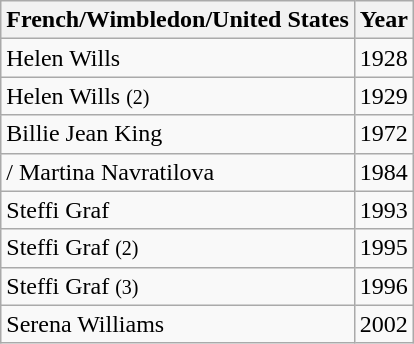<table class="wikitable">
<tr>
<th>French/Wimbledon/United States</th>
<th>Year</th>
</tr>
<tr>
<td> Helen Wills</td>
<td>1928</td>
</tr>
<tr>
<td> Helen Wills <small>(2)</small></td>
<td>1929</td>
</tr>
<tr>
<td> Billie Jean King</td>
<td>1972</td>
</tr>
<tr>
<td>/ Martina Navratilova</td>
<td>1984</td>
</tr>
<tr>
<td> Steffi Graf</td>
<td>1993</td>
</tr>
<tr>
<td> Steffi Graf <small>(2)</small></td>
<td>1995</td>
</tr>
<tr>
<td> Steffi Graf <small>(3)</small></td>
<td>1996</td>
</tr>
<tr>
<td> Serena Williams</td>
<td>2002</td>
</tr>
</table>
